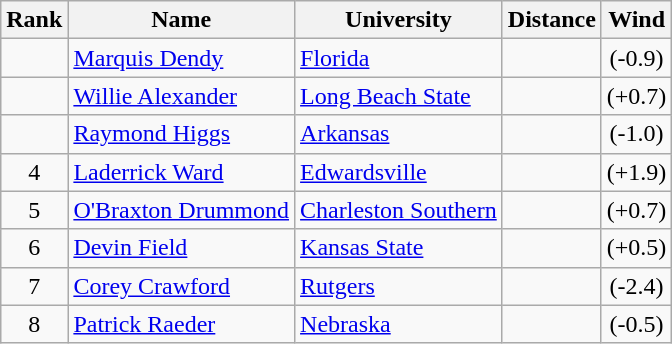<table class="wikitable sortable" style="text-align:center">
<tr>
<th>Rank</th>
<th>Name</th>
<th>University</th>
<th>Distance</th>
<th>Wind</th>
</tr>
<tr>
<td></td>
<td align=left><a href='#'>Marquis Dendy</a></td>
<td align=left><a href='#'>Florida</a></td>
<td></td>
<td>(-0.9)</td>
</tr>
<tr>
<td></td>
<td align=left><a href='#'>Willie Alexander</a></td>
<td align="left"><a href='#'>Long Beach State</a></td>
<td></td>
<td>(+0.7)</td>
</tr>
<tr>
<td></td>
<td align=left><a href='#'>Raymond Higgs</a> </td>
<td align=left><a href='#'>Arkansas</a></td>
<td></td>
<td>(-1.0)</td>
</tr>
<tr>
<td>4</td>
<td align=left><a href='#'>Laderrick Ward</a></td>
<td align="left"><a href='#'>Edwardsville</a></td>
<td></td>
<td>(+1.9)</td>
</tr>
<tr>
<td>5</td>
<td align=left><a href='#'>O'Braxton Drummond</a></td>
<td align="left"><a href='#'>Charleston Southern</a></td>
<td></td>
<td>(+0.7)</td>
</tr>
<tr>
<td>6</td>
<td align=left><a href='#'>Devin Field</a></td>
<td align="left"><a href='#'>Kansas State</a></td>
<td></td>
<td>(+0.5)</td>
</tr>
<tr>
<td>7</td>
<td align=left><a href='#'>Corey Crawford</a></td>
<td align="left"><a href='#'>Rutgers</a></td>
<td></td>
<td>(-2.4)</td>
</tr>
<tr>
<td>8</td>
<td align=left><a href='#'>Patrick Raeder</a></td>
<td align="left"><a href='#'>Nebraska</a></td>
<td></td>
<td>(-0.5)</td>
</tr>
</table>
